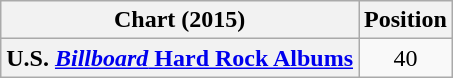<table class="wikitable sortable plainrowheaders" style="text-align:center">
<tr>
<th>Chart (2015)</th>
<th>Position</th>
</tr>
<tr>
<th scope="row">U.S. <a href='#'><em>Billboard</em> Hard Rock Albums</a></th>
<td>40</td>
</tr>
</table>
